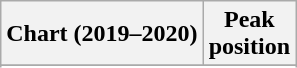<table class="wikitable sortable plainrowheaders" style="text-align:center;">
<tr>
<th>Chart (2019–2020)</th>
<th>Peak<br>position</th>
</tr>
<tr>
</tr>
<tr>
</tr>
</table>
